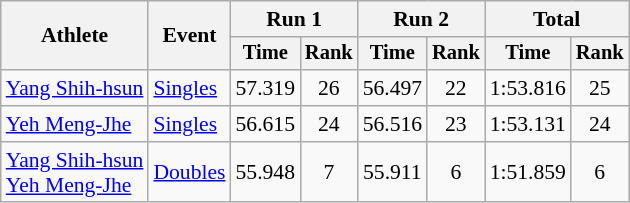<table class="wikitable" style="font-size:90%">
<tr>
<th rowspan="2">Athlete</th>
<th rowspan="2">Event</th>
<th colspan="2">Run 1</th>
<th colspan="2">Run 2</th>
<th colspan="2">Total</th>
</tr>
<tr style="font-size:95%">
<th>Time</th>
<th>Rank</th>
<th>Time</th>
<th>Rank</th>
<th>Time</th>
<th>Rank</th>
</tr>
<tr align=center>
<td align=left><a href='#'>Yang Shih-hsun</a></td>
<td align=left><a href='#'>Singles</a></td>
<td align="center">57.319</td>
<td align="center">26</td>
<td align="center">56.497</td>
<td align="center">22</td>
<td align="center">1:53.816</td>
<td align="center">25</td>
</tr>
<tr align=center>
<td align=left><a href='#'>Yeh Meng-Jhe</a></td>
<td align=left><a href='#'>Singles</a></td>
<td align="center">56.615</td>
<td align="center">24</td>
<td align="center">56.516</td>
<td align="center">23</td>
<td align="center">1:53.131</td>
<td align="center">24</td>
</tr>
<tr align=center>
<td align=left><a href='#'>Yang Shih-hsun</a><br><a href='#'>Yeh Meng-Jhe</a></td>
<td align=left><a href='#'>Doubles</a></td>
<td>55.948</td>
<td>7</td>
<td>55.911</td>
<td>6</td>
<td>1:51.859</td>
<td>6</td>
</tr>
</table>
